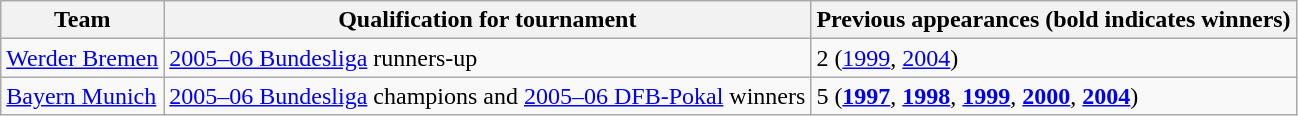<table class="wikitable">
<tr>
<th>Team</th>
<th>Qualification for tournament</th>
<th>Previous appearances (bold indicates winners)</th>
</tr>
<tr>
<td><a href='#'>Werder Bremen</a></td>
<td><a href='#'>2005–06 Bundesliga</a> runners-up</td>
<td>2 (<a href='#'>1999</a>, <a href='#'>2004</a>)</td>
</tr>
<tr>
<td><a href='#'>Bayern Munich</a></td>
<td><a href='#'>2005–06 Bundesliga</a> champions and <a href='#'>2005–06 DFB-Pokal</a> winners</td>
<td>5 (<strong><a href='#'>1997</a></strong>, <strong><a href='#'>1998</a></strong>, <strong><a href='#'>1999</a></strong>, <strong><a href='#'>2000</a></strong>, <strong><a href='#'>2004</a></strong>)</td>
</tr>
</table>
